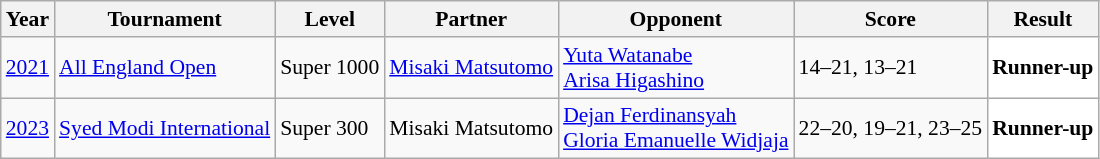<table class="sortable wikitable" style="font-size: 90%;">
<tr>
<th>Year</th>
<th>Tournament</th>
<th>Level</th>
<th>Partner</th>
<th>Opponent</th>
<th>Score</th>
<th>Result</th>
</tr>
<tr>
<td align="center"><a href='#'>2021</a></td>
<td align="left"><a href='#'>All England Open</a></td>
<td align="left">Super 1000</td>
<td align="left"> <a href='#'>Misaki Matsutomo</a></td>
<td align="left"> <a href='#'>Yuta Watanabe</a><br> <a href='#'>Arisa Higashino</a></td>
<td align="left">14–21, 13–21</td>
<td style="text-align:left; background:white"> <strong>Runner-up</strong></td>
</tr>
<tr>
<td align="center"><a href='#'>2023</a></td>
<td align="left"><a href='#'>Syed Modi International</a></td>
<td align="left">Super 300</td>
<td align="left"> Misaki Matsutomo</td>
<td align="left"> <a href='#'>Dejan Ferdinansyah</a><br> <a href='#'>Gloria Emanuelle Widjaja</a></td>
<td align="left">22–20, 19–21, 23–25</td>
<td style="text-align:left; background:white"> <strong>Runner-up</strong></td>
</tr>
</table>
